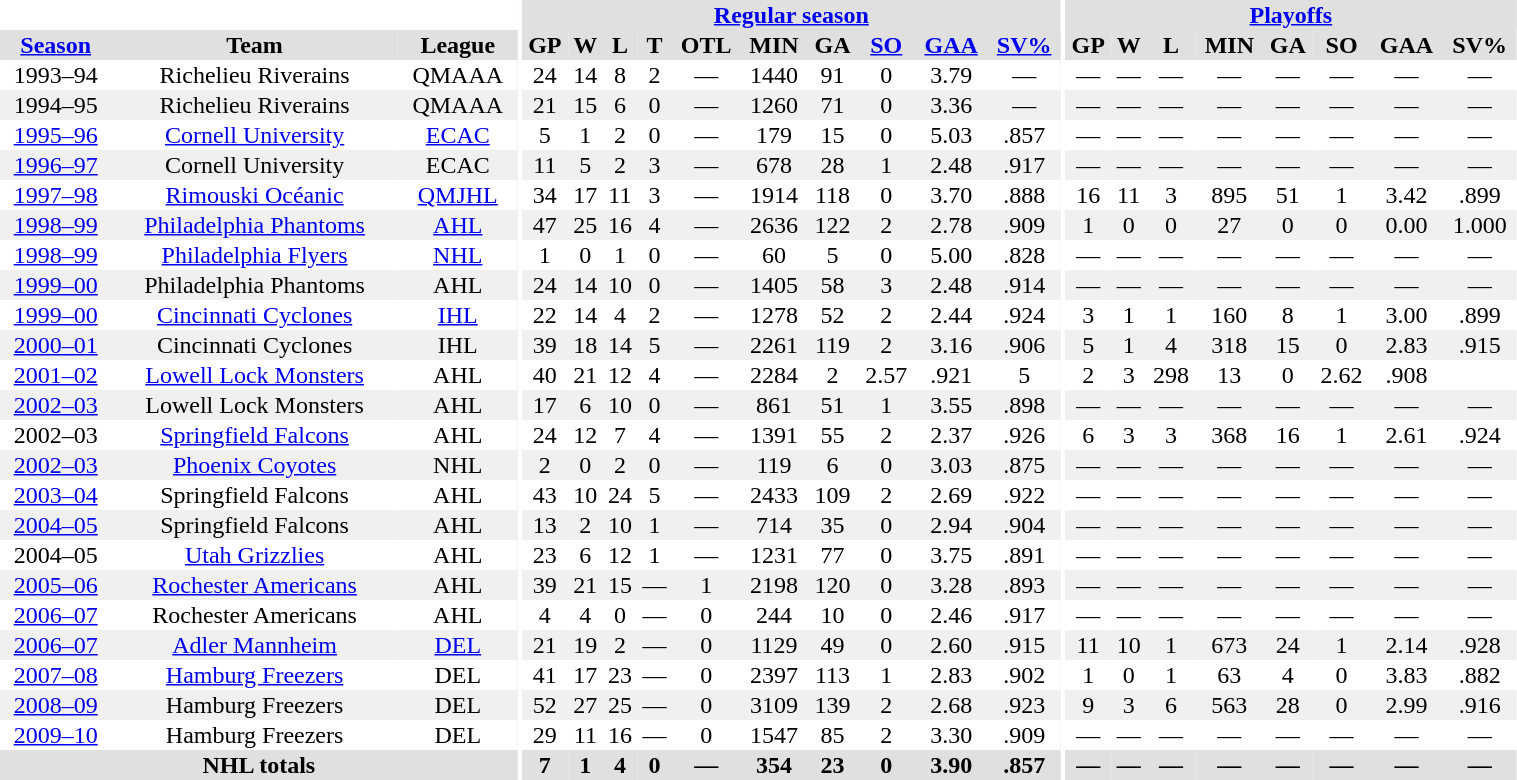<table border="0" cellpadding="1" cellspacing="0" style="width:80%; text-align:center;">
<tr bgcolor="#e0e0e0">
<th colspan="3" bgcolor="#ffffff"></th>
<th rowspan="99" bgcolor="#ffffff"></th>
<th colspan="10" bgcolor="#e0e0e0"><a href='#'>Regular season</a></th>
<th rowspan="99" bgcolor="#ffffff"></th>
<th colspan="8" bgcolor="#e0e0e0"><a href='#'>Playoffs</a></th>
</tr>
<tr bgcolor="#e0e0e0">
<th><a href='#'>Season</a></th>
<th>Team</th>
<th>League</th>
<th>GP</th>
<th>W</th>
<th>L</th>
<th>T</th>
<th>OTL</th>
<th>MIN</th>
<th>GA</th>
<th><a href='#'>SO</a></th>
<th><a href='#'>GAA</a></th>
<th><a href='#'>SV%</a></th>
<th>GP</th>
<th>W</th>
<th>L</th>
<th>MIN</th>
<th>GA</th>
<th>SO</th>
<th>GAA</th>
<th>SV%</th>
</tr>
<tr>
<td>1993–94</td>
<td>Richelieu Riverains</td>
<td>QMAAA</td>
<td>24</td>
<td>14</td>
<td>8</td>
<td>2</td>
<td>—</td>
<td>1440</td>
<td>91</td>
<td>0</td>
<td>3.79</td>
<td>—</td>
<td>—</td>
<td>—</td>
<td>—</td>
<td>—</td>
<td>—</td>
<td>—</td>
<td>—</td>
<td>—</td>
</tr>
<tr bgcolor="#f0f0f0">
<td>1994–95</td>
<td>Richelieu Riverains</td>
<td>QMAAA</td>
<td>21</td>
<td>15</td>
<td>6</td>
<td>0</td>
<td>—</td>
<td>1260</td>
<td>71</td>
<td>0</td>
<td>3.36</td>
<td>—</td>
<td>—</td>
<td>—</td>
<td>—</td>
<td>—</td>
<td>—</td>
<td>—</td>
<td>—</td>
<td>—</td>
</tr>
<tr>
<td><a href='#'>1995–96</a></td>
<td><a href='#'>Cornell University</a></td>
<td><a href='#'>ECAC</a></td>
<td>5</td>
<td>1</td>
<td>2</td>
<td>0</td>
<td>—</td>
<td>179</td>
<td>15</td>
<td>0</td>
<td>5.03</td>
<td>.857</td>
<td>—</td>
<td>—</td>
<td>—</td>
<td>—</td>
<td>—</td>
<td>—</td>
<td>—</td>
<td>—</td>
</tr>
<tr bgcolor="#f0f0f0">
<td><a href='#'>1996–97</a></td>
<td>Cornell University</td>
<td>ECAC</td>
<td>11</td>
<td>5</td>
<td>2</td>
<td>3</td>
<td>—</td>
<td>678</td>
<td>28</td>
<td>1</td>
<td>2.48</td>
<td>.917</td>
<td>—</td>
<td>—</td>
<td>—</td>
<td>—</td>
<td>—</td>
<td>—</td>
<td>—</td>
<td>—</td>
</tr>
<tr>
<td><a href='#'>1997–98</a></td>
<td><a href='#'>Rimouski Océanic</a></td>
<td><a href='#'>QMJHL</a></td>
<td>34</td>
<td>17</td>
<td>11</td>
<td>3</td>
<td>—</td>
<td>1914</td>
<td>118</td>
<td>0</td>
<td>3.70</td>
<td>.888</td>
<td>16</td>
<td>11</td>
<td>3</td>
<td>895</td>
<td>51</td>
<td>1</td>
<td>3.42</td>
<td>.899</td>
</tr>
<tr bgcolor="#f0f0f0">
<td><a href='#'>1998–99</a></td>
<td><a href='#'>Philadelphia Phantoms</a></td>
<td><a href='#'>AHL</a></td>
<td>47</td>
<td>25</td>
<td>16</td>
<td>4</td>
<td>—</td>
<td>2636</td>
<td>122</td>
<td>2</td>
<td>2.78</td>
<td>.909</td>
<td>1</td>
<td>0</td>
<td>0</td>
<td>27</td>
<td>0</td>
<td>0</td>
<td>0.00</td>
<td>1.000</td>
</tr>
<tr>
<td><a href='#'>1998–99</a></td>
<td><a href='#'>Philadelphia Flyers</a></td>
<td><a href='#'>NHL</a></td>
<td>1</td>
<td>0</td>
<td>1</td>
<td>0</td>
<td>—</td>
<td>60</td>
<td>5</td>
<td>0</td>
<td>5.00</td>
<td>.828</td>
<td>—</td>
<td>—</td>
<td>—</td>
<td>—</td>
<td>—</td>
<td>—</td>
<td>—</td>
<td>—</td>
</tr>
<tr bgcolor="#f0f0f0">
<td><a href='#'>1999–00</a></td>
<td>Philadelphia Phantoms</td>
<td>AHL</td>
<td>24</td>
<td>14</td>
<td>10</td>
<td>0</td>
<td>—</td>
<td>1405</td>
<td>58</td>
<td>3</td>
<td>2.48</td>
<td>.914</td>
<td>—</td>
<td>—</td>
<td>—</td>
<td>—</td>
<td>—</td>
<td>—</td>
<td>—</td>
<td>—</td>
</tr>
<tr>
<td><a href='#'>1999–00</a></td>
<td><a href='#'>Cincinnati Cyclones</a></td>
<td><a href='#'>IHL</a></td>
<td>22</td>
<td>14</td>
<td>4</td>
<td>2</td>
<td>—</td>
<td>1278</td>
<td>52</td>
<td>2</td>
<td>2.44</td>
<td>.924</td>
<td>3</td>
<td>1</td>
<td>1</td>
<td>160</td>
<td>8</td>
<td>1</td>
<td>3.00</td>
<td>.899</td>
</tr>
<tr bgcolor="#f0f0f0">
<td><a href='#'>2000–01</a></td>
<td>Cincinnati Cyclones</td>
<td>IHL</td>
<td>39</td>
<td>18</td>
<td>14</td>
<td>5</td>
<td>—</td>
<td>2261</td>
<td>119</td>
<td>2</td>
<td>3.16</td>
<td>.906</td>
<td>5</td>
<td>1</td>
<td>4</td>
<td>318</td>
<td>15</td>
<td>0</td>
<td>2.83</td>
<td>.915</td>
</tr>
<tr>
<td><a href='#'>2001–02</a></td>
<td><a href='#'>Lowell Lock Monsters</a></td>
<td>AHL</td>
<td>40</td>
<td>21</td>
<td>12</td>
<td>4</td>
<td>—</td>
<td>2284</td>
<td 98>2</td>
<td>2.57</td>
<td>.921</td>
<td>5</td>
<td>2</td>
<td>3</td>
<td>298</td>
<td>13</td>
<td>0</td>
<td>2.62</td>
<td>.908</td>
</tr>
<tr bgcolor="#f0f0f0">
<td><a href='#'>2002–03</a></td>
<td>Lowell Lock Monsters</td>
<td>AHL</td>
<td>17</td>
<td>6</td>
<td>10</td>
<td>0</td>
<td>—</td>
<td>861</td>
<td>51</td>
<td>1</td>
<td>3.55</td>
<td>.898</td>
<td>—</td>
<td>—</td>
<td>—</td>
<td>—</td>
<td>—</td>
<td>—</td>
<td>—</td>
<td>—</td>
</tr>
<tr>
<td>2002–03</td>
<td><a href='#'>Springfield Falcons</a></td>
<td>AHL</td>
<td>24</td>
<td>12</td>
<td>7</td>
<td>4</td>
<td>—</td>
<td>1391</td>
<td>55</td>
<td>2</td>
<td>2.37</td>
<td>.926</td>
<td>6</td>
<td>3</td>
<td>3</td>
<td>368</td>
<td>16</td>
<td>1</td>
<td>2.61</td>
<td>.924</td>
</tr>
<tr bgcolor="#f0f0f0">
<td><a href='#'>2002–03</a></td>
<td><a href='#'>Phoenix Coyotes</a></td>
<td>NHL</td>
<td>2</td>
<td>0</td>
<td>2</td>
<td>0</td>
<td>—</td>
<td>119</td>
<td>6</td>
<td>0</td>
<td>3.03</td>
<td>.875</td>
<td>—</td>
<td>—</td>
<td>—</td>
<td>—</td>
<td>—</td>
<td>—</td>
<td>—</td>
<td>—</td>
</tr>
<tr>
<td><a href='#'>2003–04</a></td>
<td>Springfield Falcons</td>
<td>AHL</td>
<td>43</td>
<td>10</td>
<td>24</td>
<td>5</td>
<td>—</td>
<td>2433</td>
<td>109</td>
<td>2</td>
<td>2.69</td>
<td>.922</td>
<td>—</td>
<td>—</td>
<td>—</td>
<td>—</td>
<td>—</td>
<td>—</td>
<td>—</td>
<td>—</td>
</tr>
<tr bgcolor="#f0f0f0">
<td><a href='#'>2004–05</a></td>
<td>Springfield Falcons</td>
<td>AHL</td>
<td>13</td>
<td>2</td>
<td>10</td>
<td>1</td>
<td>—</td>
<td>714</td>
<td>35</td>
<td>0</td>
<td>2.94</td>
<td>.904</td>
<td>—</td>
<td>—</td>
<td>—</td>
<td>—</td>
<td>—</td>
<td>—</td>
<td>—</td>
<td>—</td>
</tr>
<tr>
<td>2004–05</td>
<td><a href='#'>Utah Grizzlies</a></td>
<td>AHL</td>
<td>23</td>
<td>6</td>
<td>12</td>
<td>1</td>
<td>—</td>
<td>1231</td>
<td>77</td>
<td>0</td>
<td>3.75</td>
<td>.891</td>
<td>—</td>
<td>—</td>
<td>—</td>
<td>—</td>
<td>—</td>
<td>—</td>
<td>—</td>
<td>—</td>
</tr>
<tr bgcolor="#f0f0f0">
<td><a href='#'>2005–06</a></td>
<td><a href='#'>Rochester Americans</a></td>
<td>AHL</td>
<td>39</td>
<td>21</td>
<td>15</td>
<td>—</td>
<td>1</td>
<td>2198</td>
<td>120</td>
<td>0</td>
<td>3.28</td>
<td>.893</td>
<td>—</td>
<td>—</td>
<td>—</td>
<td>—</td>
<td>—</td>
<td>—</td>
<td>—</td>
<td>—</td>
</tr>
<tr>
<td><a href='#'>2006–07</a></td>
<td>Rochester Americans</td>
<td>AHL</td>
<td>4</td>
<td>4</td>
<td>0</td>
<td>—</td>
<td>0</td>
<td>244</td>
<td>10</td>
<td>0</td>
<td>2.46</td>
<td>.917</td>
<td>—</td>
<td>—</td>
<td>—</td>
<td>—</td>
<td>—</td>
<td>—</td>
<td>—</td>
<td>—</td>
</tr>
<tr bgcolor="#f0f0f0">
<td><a href='#'>2006–07</a></td>
<td><a href='#'>Adler Mannheim</a></td>
<td><a href='#'>DEL</a></td>
<td>21</td>
<td>19</td>
<td>2</td>
<td>—</td>
<td>0</td>
<td>1129</td>
<td>49</td>
<td>0</td>
<td>2.60</td>
<td>.915</td>
<td>11</td>
<td>10</td>
<td>1</td>
<td>673</td>
<td>24</td>
<td>1</td>
<td>2.14</td>
<td>.928</td>
</tr>
<tr>
<td><a href='#'>2007–08</a></td>
<td><a href='#'>Hamburg Freezers</a></td>
<td>DEL</td>
<td>41</td>
<td>17</td>
<td>23</td>
<td>—</td>
<td>0</td>
<td>2397</td>
<td>113</td>
<td>1</td>
<td>2.83</td>
<td>.902</td>
<td>1</td>
<td>0</td>
<td>1</td>
<td>63</td>
<td>4</td>
<td>0</td>
<td>3.83</td>
<td>.882</td>
</tr>
<tr bgcolor="#f0f0f0">
<td><a href='#'>2008–09</a></td>
<td>Hamburg Freezers</td>
<td>DEL</td>
<td>52</td>
<td>27</td>
<td>25</td>
<td>—</td>
<td>0</td>
<td>3109</td>
<td>139</td>
<td>2</td>
<td>2.68</td>
<td>.923</td>
<td>9</td>
<td>3</td>
<td>6</td>
<td>563</td>
<td>28</td>
<td>0</td>
<td>2.99</td>
<td>.916</td>
</tr>
<tr>
<td><a href='#'>2009–10</a></td>
<td>Hamburg Freezers</td>
<td>DEL</td>
<td>29</td>
<td>11</td>
<td>16</td>
<td>—</td>
<td>0</td>
<td>1547</td>
<td>85</td>
<td>2</td>
<td>3.30</td>
<td>.909</td>
<td>—</td>
<td>—</td>
<td>—</td>
<td>—</td>
<td>—</td>
<td>—</td>
<td>—</td>
<td>—</td>
</tr>
<tr bgcolor="#e0e0e0">
<th colspan="3">NHL totals</th>
<th>7</th>
<th>1</th>
<th>4</th>
<th>0</th>
<th>—</th>
<th>354</th>
<th>23</th>
<th>0</th>
<th>3.90</th>
<th>.857</th>
<th>—</th>
<th>—</th>
<th>—</th>
<th>—</th>
<th>—</th>
<th>—</th>
<th>—</th>
<th>—</th>
</tr>
</table>
